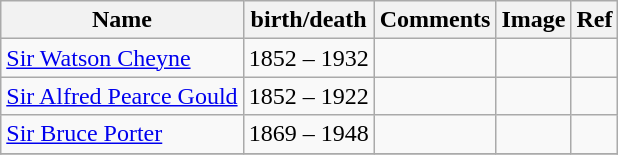<table class="wikitable">
<tr>
<th>Name</th>
<th>birth/death</th>
<th>Comments</th>
<th>Image</th>
<th>Ref</th>
</tr>
<tr>
<td><a href='#'>Sir Watson Cheyne</a></td>
<td>1852 – 1932</td>
<td></td>
<td></td>
<td></td>
</tr>
<tr>
<td><a href='#'>Sir Alfred Pearce Gould</a></td>
<td>1852 – 1922</td>
<td></td>
<td></td>
<td></td>
</tr>
<tr>
<td><a href='#'>Sir Bruce Porter</a></td>
<td>1869 – 1948</td>
<td></td>
<td></td>
<td></td>
</tr>
<tr>
</tr>
</table>
